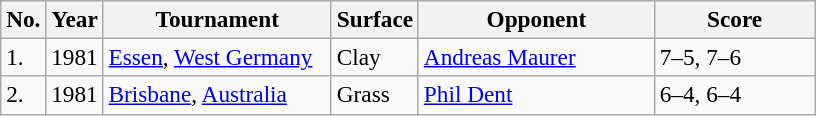<table class="sortable wikitable" style=font-size:97%>
<tr>
<th>No.</th>
<th>Year</th>
<th style="width:145px">Tournament</th>
<th style="width:50px">Surface</th>
<th style="width:150px">Opponent</th>
<th style="width:100px" class="unsortable">Score</th>
</tr>
<tr>
<td>1.</td>
<td>1981</td>
<td><a href='#'>Essen</a>, <a href='#'>West Germany</a></td>
<td>Clay</td>
<td> <a href='#'>Andreas Maurer</a></td>
<td>7–5, 7–6</td>
</tr>
<tr>
<td>2.</td>
<td>1981</td>
<td><a href='#'>Brisbane</a>, <a href='#'>Australia</a></td>
<td>Grass</td>
<td> <a href='#'>Phil Dent</a></td>
<td>6–4, 6–4</td>
</tr>
</table>
